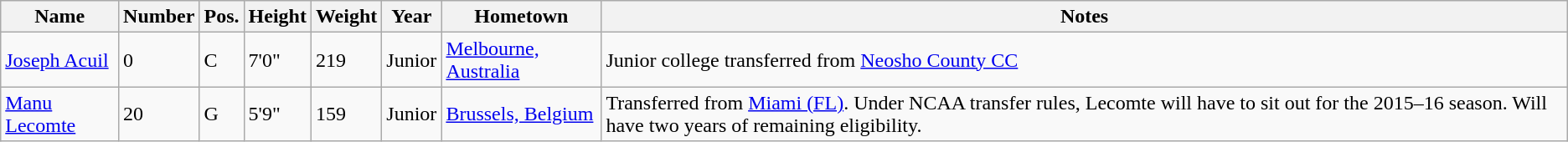<table class="wikitable sortable" border="1">
<tr>
<th>Name</th>
<th>Number</th>
<th>Pos.</th>
<th>Height</th>
<th>Weight</th>
<th>Year</th>
<th>Hometown</th>
<th class="unsortable">Notes</th>
</tr>
<tr>
<td><a href='#'>Joseph Acuil</a></td>
<td>0</td>
<td>C</td>
<td>7'0"</td>
<td>219</td>
<td>Junior</td>
<td><a href='#'>Melbourne, Australia</a></td>
<td>Junior college transferred from <a href='#'>Neosho County CC</a></td>
</tr>
<tr>
<td><a href='#'>Manu Lecomte</a></td>
<td>20</td>
<td>G</td>
<td>5'9"</td>
<td>159</td>
<td>Junior</td>
<td><a href='#'>Brussels, Belgium</a></td>
<td>Transferred from <a href='#'>Miami (FL)</a>. Under NCAA transfer rules, Lecomte will have to sit out for the 2015–16 season. Will have two years of remaining eligibility.</td>
</tr>
</table>
